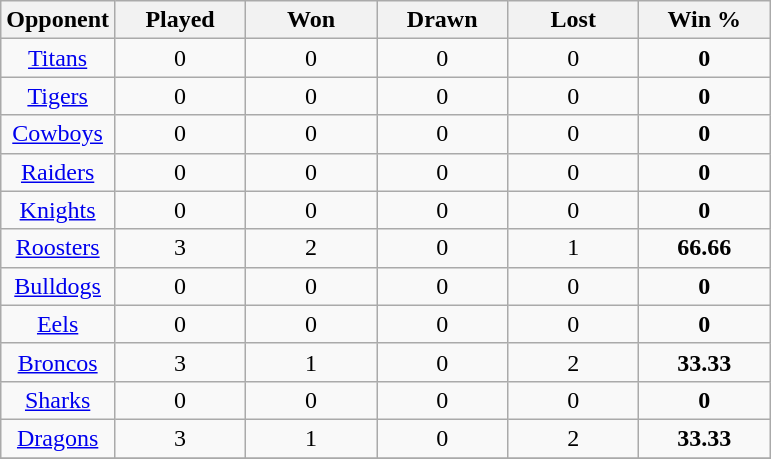<table class="wikitable sortable" style="text-align:center;">
<tr>
<th>Opponent</th>
<th style="width:5em">Played</th>
<th style="width:5em">Won</th>
<th style="width:5em">Drawn</th>
<th style="width:5em">Lost</th>
<th style="width:5em">Win %</th>
</tr>
<tr>
<td> <a href='#'>Titans</a></td>
<td>0</td>
<td>0</td>
<td>0</td>
<td>0</td>
<td><strong>0</strong></td>
</tr>
<tr>
<td> <a href='#'>Tigers</a></td>
<td>0</td>
<td>0</td>
<td>0</td>
<td>0</td>
<td><strong>0</strong></td>
</tr>
<tr>
<td> <a href='#'>Cowboys</a></td>
<td>0</td>
<td>0</td>
<td>0</td>
<td>0</td>
<td><strong>0</strong></td>
</tr>
<tr>
<td> <a href='#'>Raiders</a></td>
<td>0</td>
<td>0</td>
<td>0</td>
<td>0</td>
<td><strong>0</strong></td>
</tr>
<tr>
<td> <a href='#'>Knights</a></td>
<td>0</td>
<td>0</td>
<td>0</td>
<td>0</td>
<td><strong>0</strong></td>
</tr>
<tr>
<td> <a href='#'>Roosters</a></td>
<td>3</td>
<td>2</td>
<td>0</td>
<td>1</td>
<td><strong>66.66</strong></td>
</tr>
<tr>
<td> <a href='#'>Bulldogs</a></td>
<td>0</td>
<td>0</td>
<td>0</td>
<td>0</td>
<td><strong>0</strong></td>
</tr>
<tr>
<td> <a href='#'>Eels</a></td>
<td>0</td>
<td>0</td>
<td>0</td>
<td>0</td>
<td><strong>0</strong></td>
</tr>
<tr>
<td> <a href='#'>Broncos</a></td>
<td>3</td>
<td>1</td>
<td>0</td>
<td>2</td>
<td><strong>33.33</strong></td>
</tr>
<tr>
<td> <a href='#'>Sharks</a></td>
<td>0</td>
<td>0</td>
<td>0</td>
<td>0</td>
<td><strong>0</strong></td>
</tr>
<tr>
<td> <a href='#'>Dragons</a></td>
<td>3</td>
<td>1</td>
<td>0</td>
<td>2</td>
<td><strong>33.33</strong></td>
</tr>
<tr class="sortbottom">
</tr>
</table>
